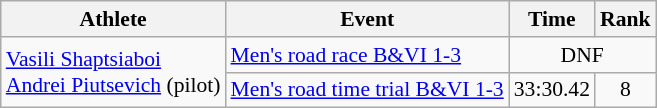<table class=wikitable style="font-size:90%">
<tr>
<th>Athlete</th>
<th>Event</th>
<th>Time</th>
<th>Rank</th>
</tr>
<tr>
<td rowspan="2"><a href='#'>Vasili Shaptsiaboi</a><br> <a href='#'>Andrei Piutsevich</a> (pilot)</td>
<td><a href='#'>Men's road race B&VI 1-3</a></td>
<td style="text-align:center;" colspan="2">DNF</td>
</tr>
<tr>
<td><a href='#'>Men's road time trial B&VI 1-3</a></td>
<td style="text-align:center;">33:30.42</td>
<td style="text-align:center;">8</td>
</tr>
</table>
